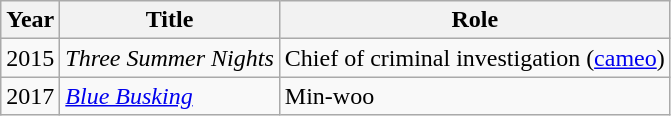<table class="wikitable">
<tr>
<th>Year</th>
<th>Title</th>
<th>Role</th>
</tr>
<tr>
<td>2015</td>
<td><em>Three Summer Nights</em></td>
<td>Chief of criminal investigation (<a href='#'>cameo</a>)</td>
</tr>
<tr>
<td>2017</td>
<td><em><a href='#'>Blue Busking</a></em></td>
<td>Min-woo</td>
</tr>
</table>
